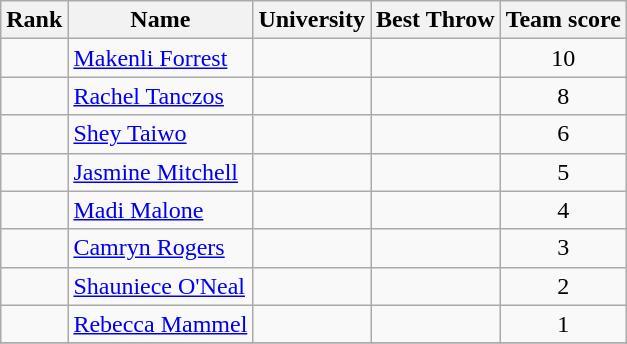<table class="wikitable sortable" style="text-align:center">
<tr>
<th>Rank</th>
<th>Name</th>
<th>University</th>
<th>Best Throw</th>
<th>Team score</th>
</tr>
<tr>
<td></td>
<td align=left> <a href='#'>Makenli Forrest</a></td>
<td></td>
<td><strong></strong></td>
<td>10</td>
</tr>
<tr>
<td></td>
<td align=left> <a href='#'>Rachel Tanczos</a></td>
<td></td>
<td><strong></strong></td>
<td>8</td>
</tr>
<tr>
<td></td>
<td align=left> <a href='#'>Shey Taiwo</a></td>
<td></td>
<td><strong></strong></td>
<td>6</td>
</tr>
<tr>
<td></td>
<td align=left> <a href='#'>Jasmine Mitchell</a></td>
<td></td>
<td><strong></strong></td>
<td>5</td>
</tr>
<tr>
<td></td>
<td align=left> <a href='#'>Madi Malone</a></td>
<td></td>
<td><strong></strong></td>
<td>4</td>
</tr>
<tr>
<td></td>
<td align=left> <a href='#'>Camryn Rogers</a></td>
<td></td>
<td><strong></strong></td>
<td>3</td>
</tr>
<tr>
<td></td>
<td align=left> <a href='#'>Shauniece O'Neal</a></td>
<td></td>
<td><strong></strong></td>
<td>2</td>
</tr>
<tr>
<td></td>
<td align=left> <a href='#'>Rebecca Mammel</a></td>
<td></td>
<td><strong></strong></td>
<td>1</td>
</tr>
<tr>
</tr>
</table>
